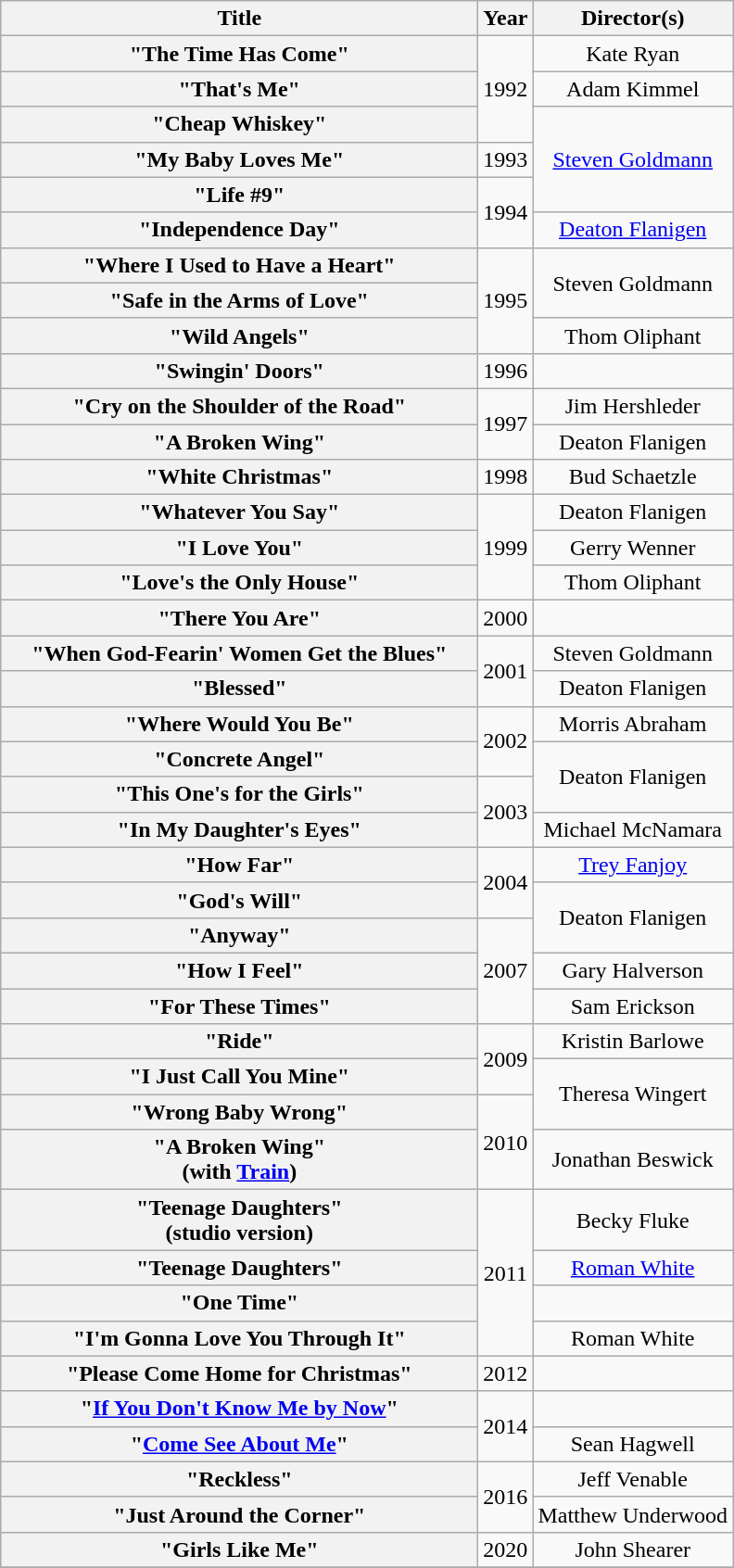<table class="wikitable plainrowheaders" style="text-align:center;">
<tr>
<th scope="col" style="width:21em;">Title</th>
<th scope="col">Year</th>
<th scope="col">Director(s)</th>
</tr>
<tr>
<th scope="row">"The Time Has Come"</th>
<td rowspan="3">1992</td>
<td>Kate Ryan</td>
</tr>
<tr>
<th scope="row">"That's Me"</th>
<td>Adam Kimmel</td>
</tr>
<tr>
<th scope="row">"Cheap Whiskey"</th>
<td rowspan="3"><a href='#'>Steven Goldmann</a></td>
</tr>
<tr>
<th scope="row">"My Baby Loves Me"</th>
<td>1993</td>
</tr>
<tr>
<th scope="row">"Life #9"</th>
<td rowspan="2">1994</td>
</tr>
<tr>
<th scope="row">"Independence Day"</th>
<td><a href='#'>Deaton Flanigen</a></td>
</tr>
<tr>
<th scope="row">"Where I Used to Have a Heart"</th>
<td rowspan="3">1995</td>
<td rowspan="2">Steven Goldmann</td>
</tr>
<tr>
<th scope="row">"Safe in the Arms of Love"</th>
</tr>
<tr>
<th scope="row">"Wild Angels"</th>
<td>Thom Oliphant</td>
</tr>
<tr>
<th scope="row">"Swingin' Doors"</th>
<td>1996</td>
<td></td>
</tr>
<tr>
<th scope="row">"Cry on the Shoulder of the Road"</th>
<td rowspan="2">1997</td>
<td>Jim Hershleder</td>
</tr>
<tr>
<th scope="row">"A Broken Wing"</th>
<td>Deaton Flanigen</td>
</tr>
<tr>
<th scope="row">"White Christmas"</th>
<td>1998</td>
<td>Bud Schaetzle</td>
</tr>
<tr>
<th scope="row">"Whatever You Say"</th>
<td rowspan="3">1999</td>
<td>Deaton Flanigen</td>
</tr>
<tr>
<th scope="row">"I Love You"</th>
<td>Gerry Wenner</td>
</tr>
<tr>
<th scope="row">"Love's the Only House"</th>
<td>Thom Oliphant</td>
</tr>
<tr>
<th scope="row">"There You Are"</th>
<td>2000</td>
<td></td>
</tr>
<tr>
<th scope="row">"When God-Fearin' Women Get the Blues"</th>
<td rowspan="2">2001</td>
<td>Steven Goldmann</td>
</tr>
<tr>
<th scope="row">"Blessed"</th>
<td>Deaton Flanigen</td>
</tr>
<tr>
<th scope="row">"Where Would You Be"</th>
<td rowspan="2">2002</td>
<td>Morris Abraham</td>
</tr>
<tr>
<th scope="row">"Concrete Angel"</th>
<td rowspan="2">Deaton Flanigen</td>
</tr>
<tr>
<th scope="row">"This One's for the Girls"</th>
<td rowspan="2">2003</td>
</tr>
<tr>
<th scope="row">"In My Daughter's Eyes"</th>
<td>Michael McNamara</td>
</tr>
<tr>
<th scope="row">"How Far"</th>
<td rowspan="2">2004</td>
<td><a href='#'>Trey Fanjoy</a></td>
</tr>
<tr>
<th scope="row">"God's Will"</th>
<td rowspan="2">Deaton Flanigen</td>
</tr>
<tr>
<th scope="row">"Anyway"</th>
<td rowspan="3">2007</td>
</tr>
<tr>
<th scope="row">"How I Feel"</th>
<td>Gary Halverson</td>
</tr>
<tr>
<th scope="row">"For These Times"</th>
<td>Sam Erickson</td>
</tr>
<tr>
<th scope="row">"Ride"</th>
<td rowspan="2">2009</td>
<td>Kristin Barlowe</td>
</tr>
<tr>
<th scope="row">"I Just Call You Mine"</th>
<td rowspan="2">Theresa Wingert</td>
</tr>
<tr>
<th scope="row">"Wrong Baby Wrong"</th>
<td rowspan="2">2010</td>
</tr>
<tr>
<th scope="row">"A Broken Wing"<br><span>(with <a href='#'>Train</a>)</span></th>
<td>Jonathan Beswick</td>
</tr>
<tr>
<th scope="row">"Teenage Daughters"<br><span>(studio version)</span></th>
<td rowspan="4">2011</td>
<td>Becky Fluke</td>
</tr>
<tr>
<th scope="row">"Teenage Daughters"</th>
<td><a href='#'>Roman White</a></td>
</tr>
<tr>
<th scope="row">"One Time"</th>
<td></td>
</tr>
<tr>
<th scope="row">"I'm Gonna Love You Through It"</th>
<td>Roman White</td>
</tr>
<tr>
<th scope="row">"Please Come Home for Christmas"</th>
<td>2012</td>
<td></td>
</tr>
<tr>
<th scope="row">"<a href='#'>If You Don't Know Me by Now</a>"</th>
<td rowspan="2">2014</td>
<td></td>
</tr>
<tr>
<th scope="row">"<a href='#'>Come See About Me</a>"</th>
<td>Sean Hagwell</td>
</tr>
<tr>
<th scope="row">"Reckless"</th>
<td rowspan="2">2016</td>
<td>Jeff Venable</td>
</tr>
<tr>
<th scope="row">"Just Around the Corner"</th>
<td>Matthew Underwood</td>
</tr>
<tr>
<th scope="row">"Girls Like Me"</th>
<td>2020</td>
<td>John Shearer</td>
</tr>
<tr>
</tr>
</table>
